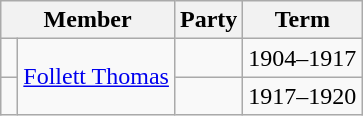<table class="wikitable">
<tr>
<th colspan="2">Member</th>
<th>Party</th>
<th>Term</th>
</tr>
<tr>
<td> </td>
<td rowspan="2"><a href='#'>Follett Thomas</a></td>
<td></td>
<td>1904–1917</td>
</tr>
<tr>
<td> </td>
<td></td>
<td>1917–1920</td>
</tr>
</table>
